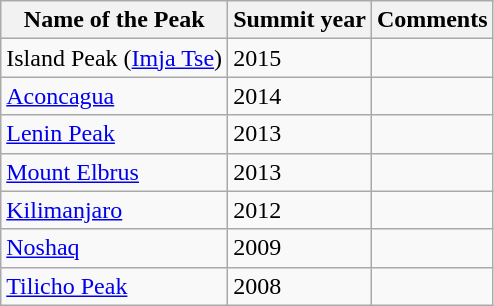<table class="wikitable">
<tr>
<th>Name of the Peak</th>
<th>Summit year</th>
<th>Comments</th>
</tr>
<tr>
<td>Island Peak (<a href='#'>Imja Tse</a>)</td>
<td>2015</td>
<td></td>
</tr>
<tr>
<td><a href='#'>Aconcagua</a></td>
<td>2014</td>
<td></td>
</tr>
<tr>
<td><a href='#'>Lenin Peak</a></td>
<td>2013</td>
<td></td>
</tr>
<tr>
<td><a href='#'>Mount Elbrus</a></td>
<td>2013</td>
<td></td>
</tr>
<tr>
<td><a href='#'>Kilimanjaro</a></td>
<td>2012</td>
<td></td>
</tr>
<tr>
<td><a href='#'>Noshaq</a></td>
<td>2009</td>
<td></td>
</tr>
<tr>
<td><a href='#'>Tilicho Peak</a></td>
<td>2008</td>
<td></td>
</tr>
</table>
